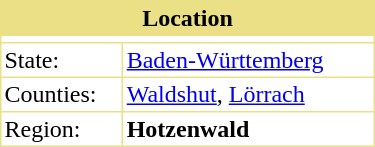<table border="0" cellpadding="2" cellspacing="1" style="float:right; empty-cells:show; width:250px; margin-left:1em; margin-bottom:0,5em; background:#EBE085;">
<tr>
<th colspan="2" align=center bgcolor="#EBE085"><strong>Location</strong></th>
</tr>
<tr bgcolor="#FFFFFF">
<td colspan="2" style="text-align:center; font-size:smaller"></td>
</tr>
<tr bgcolor="#FFFFFF">
<td>State:</td>
<td><a href='#'>Baden-Württemberg</a></td>
</tr>
<tr bgcolor="#FFFFFF">
<td>Counties:</td>
<td><a href='#'>Waldshut</a>, <a href='#'>Lörrach</a></td>
</tr>
<tr bgcolor="#FFFFFF">
<td>Region:</td>
<td><strong>Hotzenwald</strong></td>
</tr>
</table>
